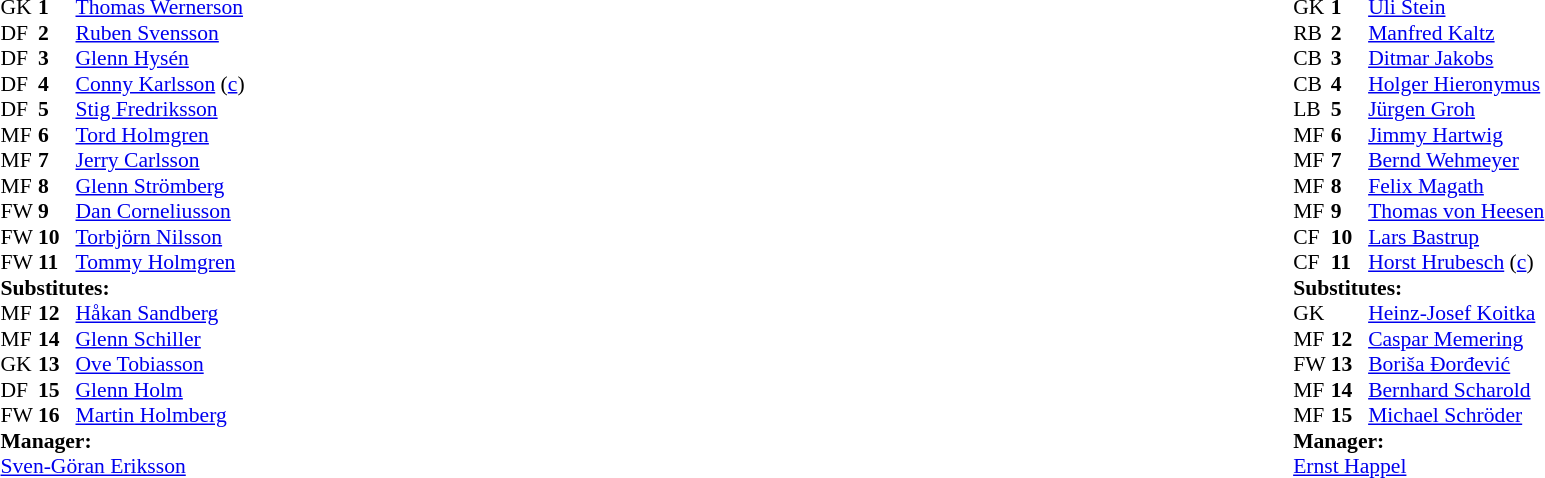<table width="100%">
<tr>
<td valign="top" width="50%"><br><table style="font-size: 90%" cellspacing="0" cellpadding="0">
<tr>
<td colspan="4"></td>
</tr>
<tr>
<th width=25></th>
<th width=25></th>
</tr>
<tr>
<td>GK</td>
<td><strong>1</strong></td>
<td> <a href='#'>Thomas Wernerson</a></td>
</tr>
<tr>
<td>DF</td>
<td><strong>2</strong></td>
<td> <a href='#'>Ruben Svensson</a></td>
</tr>
<tr>
<td>DF</td>
<td><strong>3</strong></td>
<td> <a href='#'>Glenn Hysén</a></td>
</tr>
<tr>
<td>DF</td>
<td><strong>4</strong></td>
<td> <a href='#'>Conny Karlsson</a> (<a href='#'>c</a>)</td>
</tr>
<tr>
<td>DF</td>
<td><strong>5</strong></td>
<td> <a href='#'>Stig Fredriksson</a></td>
</tr>
<tr>
<td>MF</td>
<td><strong>6</strong></td>
<td> <a href='#'>Tord Holmgren</a></td>
</tr>
<tr>
<td>MF</td>
<td><strong>7</strong></td>
<td> <a href='#'>Jerry Carlsson</a></td>
</tr>
<tr>
<td>MF</td>
<td><strong>8</strong></td>
<td> <a href='#'>Glenn Strömberg</a></td>
</tr>
<tr>
<td>FW</td>
<td><strong>9</strong></td>
<td> <a href='#'>Dan Corneliusson</a></td>
</tr>
<tr>
<td>FW</td>
<td><strong>10</strong></td>
<td> <a href='#'>Torbjörn Nilsson</a></td>
<td></td>
<td></td>
</tr>
<tr>
<td>FW</td>
<td><strong>11</strong></td>
<td> <a href='#'>Tommy Holmgren</a></td>
<td></td>
<td></td>
</tr>
<tr>
<td colspan=3><strong>Substitutes:</strong></td>
</tr>
<tr>
<td>MF</td>
<td><strong>12</strong></td>
<td> <a href='#'>Håkan Sandberg</a></td>
<td></td>
<td></td>
</tr>
<tr>
<td>MF</td>
<td><strong>14</strong></td>
<td> <a href='#'>Glenn Schiller</a></td>
<td></td>
<td></td>
</tr>
<tr>
<td>GK</td>
<td><strong>13</strong></td>
<td> <a href='#'>Ove Tobiasson</a></td>
<td></td>
<td></td>
</tr>
<tr>
<td>DF</td>
<td><strong>15</strong></td>
<td> <a href='#'>Glenn Holm</a></td>
<td></td>
<td></td>
</tr>
<tr>
<td>FW</td>
<td><strong>16</strong></td>
<td> <a href='#'>Martin Holmberg</a></td>
<td></td>
<td></td>
</tr>
<tr>
<td colspan=3><strong>Manager:</strong></td>
</tr>
<tr>
<td colspan=4> <a href='#'>Sven-Göran Eriksson</a></td>
</tr>
</table>
</td>
<td valign="top"></td>
<td valign="top" width="50%"><br><table style="font-size:90%" cellspacing="0" cellpadding="0" align="center">
<tr>
<td colspan=4></td>
</tr>
<tr>
<th width=25></th>
<th width=25></th>
</tr>
<tr>
<td>GK</td>
<td><strong>1</strong></td>
<td> <a href='#'>Uli Stein</a></td>
</tr>
<tr>
<td>RB</td>
<td><strong>2</strong></td>
<td> <a href='#'>Manfred Kaltz</a></td>
</tr>
<tr>
<td>CB</td>
<td><strong>3</strong></td>
<td> <a href='#'>Ditmar Jakobs</a></td>
</tr>
<tr>
<td>CB</td>
<td><strong>4</strong></td>
<td> <a href='#'>Holger Hieronymus</a></td>
</tr>
<tr>
<td>LB</td>
<td><strong>5</strong></td>
<td> <a href='#'>Jürgen Groh</a></td>
</tr>
<tr>
<td>MF</td>
<td><strong>6</strong></td>
<td> <a href='#'>Jimmy Hartwig</a></td>
</tr>
<tr>
<td>MF</td>
<td><strong>7</strong></td>
<td> <a href='#'>Bernd Wehmeyer</a></td>
</tr>
<tr>
<td>MF</td>
<td><strong>8</strong></td>
<td> <a href='#'>Felix Magath</a></td>
</tr>
<tr>
<td>MF</td>
<td><strong>9</strong></td>
<td> <a href='#'>Thomas von Heesen</a></td>
<td></td>
<td></td>
</tr>
<tr>
<td>CF</td>
<td><strong>10</strong></td>
<td> <a href='#'>Lars Bastrup</a></td>
</tr>
<tr>
<td>CF</td>
<td><strong>11</strong></td>
<td> <a href='#'>Horst Hrubesch</a> (<a href='#'>c</a>)</td>
</tr>
<tr>
<td colspan=3><strong>Substitutes:</strong></td>
</tr>
<tr>
<td>GK</td>
<td><strong></strong></td>
<td> <a href='#'>Heinz-Josef Koitka</a></td>
<td></td>
<td></td>
</tr>
<tr>
<td>MF</td>
<td><strong>12</strong></td>
<td> <a href='#'>Caspar Memering</a></td>
<td></td>
<td></td>
</tr>
<tr>
<td>FW</td>
<td><strong>13</strong></td>
<td> <a href='#'>Boriša Đorđević</a></td>
<td></td>
<td></td>
</tr>
<tr>
<td>MF</td>
<td><strong>14</strong></td>
<td> <a href='#'>Bernhard Scharold</a></td>
<td></td>
<td></td>
</tr>
<tr>
<td>MF</td>
<td><strong>15</strong></td>
<td> <a href='#'>Michael Schröder</a></td>
<td></td>
<td></td>
</tr>
<tr>
<td colspan=3><strong>Manager:</strong></td>
</tr>
<tr>
<td colspan=4> <a href='#'>Ernst Happel</a></td>
</tr>
</table>
</td>
</tr>
</table>
